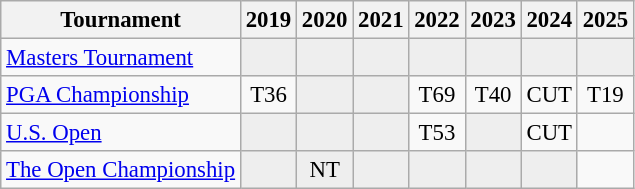<table class="wikitable" style="font-size:95%;text-align:center;">
<tr>
<th>Tournament</th>
<th>2019</th>
<th>2020</th>
<th>2021</th>
<th>2022</th>
<th>2023</th>
<th>2024</th>
<th>2025</th>
</tr>
<tr>
<td align=left><a href='#'>Masters Tournament</a></td>
<td style="background:#eeeeee;"></td>
<td style="background:#eeeeee;"></td>
<td style="background:#eeeeee;"></td>
<td style="background:#eeeeee;"></td>
<td style="background:#eeeeee;"></td>
<td style="background:#eeeeee;"></td>
<td style="background:#eeeeee;"></td>
</tr>
<tr>
<td align=left><a href='#'>PGA Championship</a></td>
<td>T36</td>
<td style="background:#eeeeee;"></td>
<td style="background:#eeeeee;"></td>
<td>T69</td>
<td>T40</td>
<td>CUT</td>
<td>T19</td>
</tr>
<tr>
<td align=left><a href='#'>U.S. Open</a></td>
<td style="background:#eeeeee;"></td>
<td style="background:#eeeeee;"></td>
<td style="background:#eeeeee;"></td>
<td>T53</td>
<td style="background:#eeeeee;"></td>
<td>CUT</td>
<td></td>
</tr>
<tr>
<td align=left><a href='#'>The Open Championship</a></td>
<td style="background:#eeeeee;"></td>
<td style="background:#eeeeee;">NT</td>
<td style="background:#eeeeee;"></td>
<td style="background:#eeeeee;"></td>
<td style="background:#eeeeee;"></td>
<td style="background:#eeeeee;"></td>
<td></td>
</tr>
</table>
